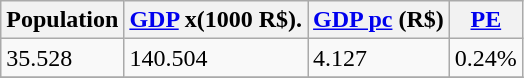<table class="wikitable" border="1">
<tr>
<th>Population</th>
<th><a href='#'>GDP</a> x(1000 R$).</th>
<th><a href='#'>GDP pc</a> (R$)</th>
<th><a href='#'>PE</a></th>
</tr>
<tr>
<td>35.528</td>
<td>140.504</td>
<td>4.127</td>
<td>0.24%</td>
</tr>
<tr>
</tr>
</table>
